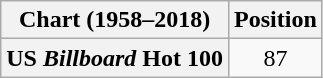<table class="wikitable plainrowheaders" style="text-align:center">
<tr>
<th>Chart (1958–2018)</th>
<th>Position</th>
</tr>
<tr>
<th scope="row">US <em>Billboard</em> Hot 100</th>
<td>87</td>
</tr>
</table>
